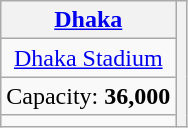<table class="wikitable" style="text-align:center">
<tr>
<th><a href='#'>Dhaka</a></th>
<th rowspan="4"></th>
</tr>
<tr>
<td><a href='#'>Dhaka Stadium</a></td>
</tr>
<tr>
<td>Capacity: <strong>36,000</strong></td>
</tr>
<tr>
<td></td>
</tr>
</table>
